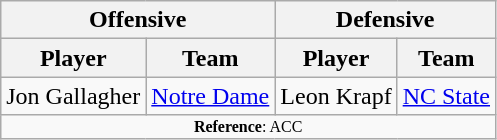<table class="wikitable">
<tr>
<th colspan="2">Offensive</th>
<th colspan="2">Defensive</th>
</tr>
<tr>
<th>Player</th>
<th>Team</th>
<th>Player</th>
<th>Team</th>
</tr>
<tr>
<td>Jon Gallagher</td>
<td><a href='#'>Notre Dame</a></td>
<td>Leon Krapf</td>
<td><a href='#'>NC State</a></td>
</tr>
<tr>
<td colspan="12"  style="font-size:8pt; text-align:center;"><strong>Reference</strong>: ACC</td>
</tr>
</table>
